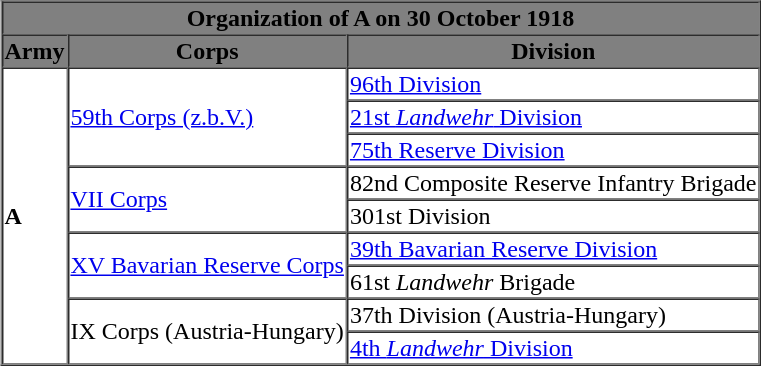<table style="float: right;" border="1" cellpadding="1" cellspacing="0" style="font-size: 100%; border: gray solid 1px; border-collapse: collapse; text-align: center;">
<tr style="background-color:grey; color:black;">
<th colspan="3">Organization of  A on 30 October 1918</th>
</tr>
<tr>
</tr>
<tr style="background-color:grey; color:black;">
<th>Army</th>
<th>Corps</th>
<th>Division</th>
</tr>
<tr>
<td ROWSPAN=9><strong> A</strong></td>
<td ROWSPAN=3><a href='#'>59th Corps (z.b.V.)</a></td>
<td><a href='#'>96th Division</a></td>
</tr>
<tr>
<td><a href='#'>21st <em>Landwehr</em> Division</a></td>
</tr>
<tr>
<td><a href='#'>75th Reserve Division</a></td>
</tr>
<tr>
<td ROWSPAN=2><a href='#'>VII Corps</a></td>
<td>82nd Composite Reserve Infantry Brigade</td>
</tr>
<tr>
<td>301st Division</td>
</tr>
<tr>
<td ROWSPAN=2><a href='#'>XV Bavarian Reserve Corps</a></td>
<td><a href='#'>39th Bavarian Reserve Division</a></td>
</tr>
<tr>
<td>61st <em>Landwehr</em> Brigade</td>
</tr>
<tr>
<td ROWSPAN=2>IX Corps (Austria-Hungary)</td>
<td>37th Division (Austria-Hungary)</td>
</tr>
<tr>
<td><a href='#'>4th <em>Landwehr</em> Division</a></td>
</tr>
</table>
